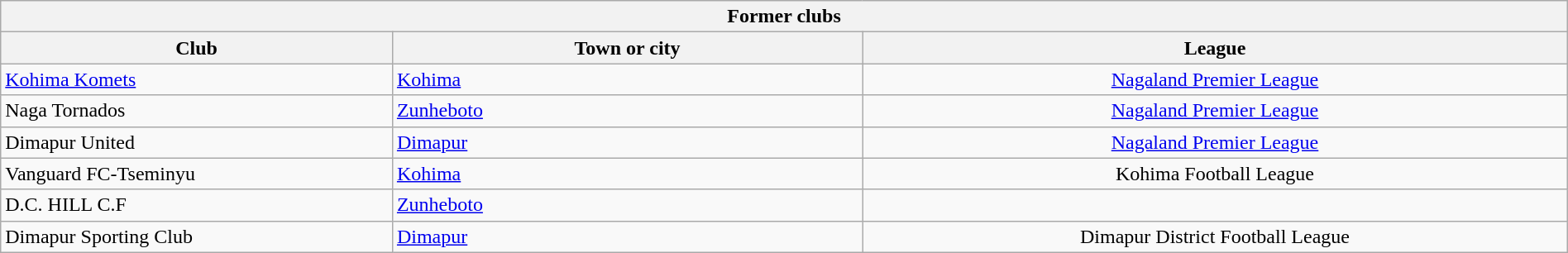<table class="wikitable sortable" width="100%">
<tr>
<th colspan="3">Former clubs</th>
</tr>
<tr>
<th !width="25%">Club</th>
<th width="30%">Town or city</th>
<th width="45%">League</th>
</tr>
<tr>
<td><a href='#'>Kohima Komets</a></td>
<td><a href='#'>Kohima</a></td>
<td align="center"><a href='#'>Nagaland Premier League</a></td>
</tr>
<tr>
<td>Naga Tornados</td>
<td><a href='#'>Zunheboto</a></td>
<td align="center"><a href='#'>Nagaland Premier League</a></td>
</tr>
<tr>
<td>Dimapur United</td>
<td><a href='#'>Dimapur</a></td>
<td align="center"><a href='#'>Nagaland Premier League</a></td>
</tr>
<tr>
<td>Vanguard FC-Tseminyu</td>
<td><a href='#'>Kohima</a></td>
<td align="center">Kohima Football League</td>
</tr>
<tr>
<td>D.C. HILL C.F</td>
<td><a href='#'>Zunheboto</a></td>
<td align   ="center"></td>
</tr>
<tr>
<td>Dimapur Sporting Club</td>
<td><a href='#'>Dimapur</a></td>
<td align   ="center">Dimapur District Football League</td>
</tr>
</table>
